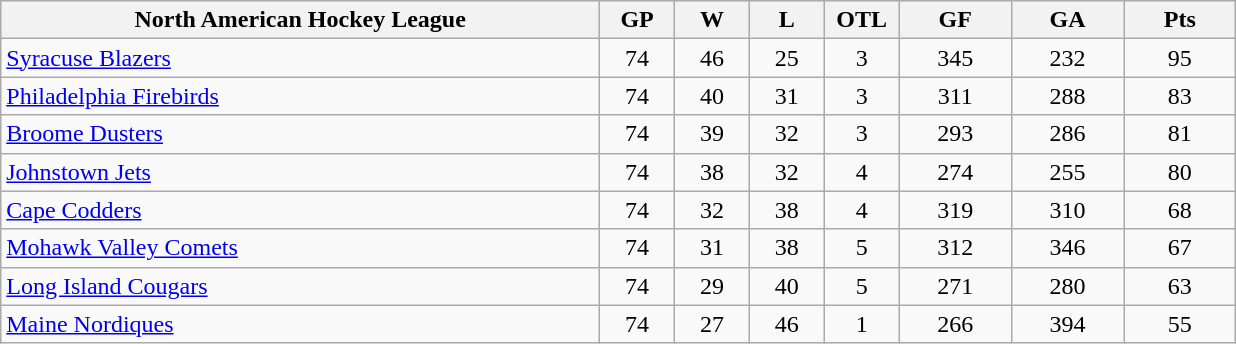<table class="wikitable">
<tr>
<th width="40%" bgcolor="#e0e0e0">North American Hockey League</th>
<th width="5%" bgcolor="#e0e0e0">GP</th>
<th width="5%" bgcolor="#e0e0e0">W</th>
<th width="5%" bgcolor="#e0e0e0">L</th>
<th width="5%" bgcolor="#e0e0e0">OTL</th>
<th width="7.5%" bgcolor="#e0e0e0">GF</th>
<th width="7.5%" bgcolor="#e0e0e0">GA</th>
<th width="7.5%" bgcolor="#e0e0e0">Pts</th>
</tr>
<tr align="center">
<td align="left"><a href='#'>Syracuse Blazers</a></td>
<td>74</td>
<td>46</td>
<td>25</td>
<td>3</td>
<td>345</td>
<td>232</td>
<td>95</td>
</tr>
<tr align="center">
<td align="left"><a href='#'>Philadelphia Firebirds</a></td>
<td>74</td>
<td>40</td>
<td>31</td>
<td>3</td>
<td>311</td>
<td>288</td>
<td>83</td>
</tr>
<tr align="center">
<td align="left"><a href='#'>Broome Dusters</a></td>
<td>74</td>
<td>39</td>
<td>32</td>
<td>3</td>
<td>293</td>
<td>286</td>
<td>81</td>
</tr>
<tr align="center">
<td align="left"><a href='#'>Johnstown Jets</a></td>
<td>74</td>
<td>38</td>
<td>32</td>
<td>4</td>
<td>274</td>
<td>255</td>
<td>80</td>
</tr>
<tr align="center">
<td align="left"><a href='#'>Cape Codders</a></td>
<td>74</td>
<td>32</td>
<td>38</td>
<td>4</td>
<td>319</td>
<td>310</td>
<td>68</td>
</tr>
<tr align="center">
<td align="left"><a href='#'>Mohawk Valley Comets</a></td>
<td>74</td>
<td>31</td>
<td>38</td>
<td>5</td>
<td>312</td>
<td>346</td>
<td>67</td>
</tr>
<tr align="center">
<td align="left"><a href='#'>Long Island Cougars</a></td>
<td>74</td>
<td>29</td>
<td>40</td>
<td>5</td>
<td>271</td>
<td>280</td>
<td>63</td>
</tr>
<tr align="center">
<td align="left"><a href='#'>Maine Nordiques</a></td>
<td>74</td>
<td>27</td>
<td>46</td>
<td>1</td>
<td>266</td>
<td>394</td>
<td>55</td>
</tr>
</table>
